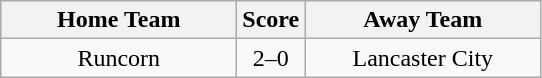<table class="wikitable" style="text-align:center">
<tr>
<th width=150>Home Team</th>
<th width=20>Score</th>
<th width=150>Away Team</th>
</tr>
<tr>
<td>Runcorn</td>
<td>2–0</td>
<td>Lancaster City</td>
</tr>
</table>
